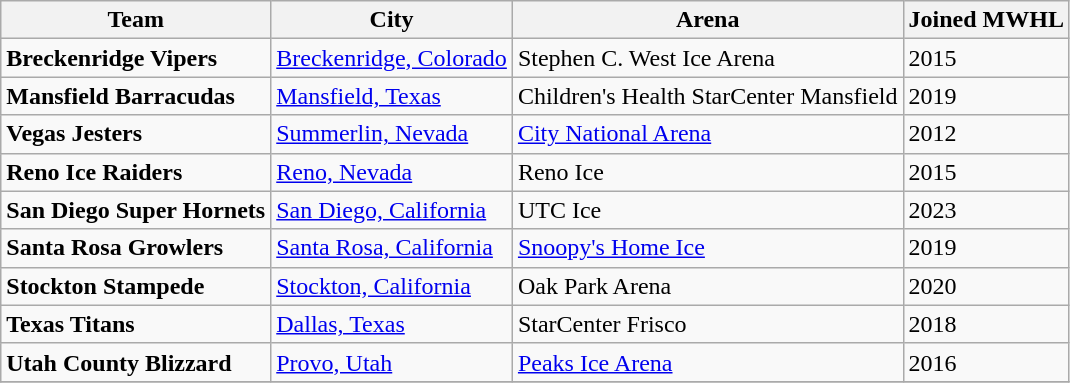<table class="wikitable">
<tr>
<th>Team</th>
<th>City</th>
<th>Arena</th>
<th>Joined MWHL</th>
</tr>
<tr>
<td><strong>Breckenridge Vipers</strong></td>
<td><a href='#'>Breckenridge, Colorado</a></td>
<td>Stephen C. West Ice Arena</td>
<td>2015</td>
</tr>
<tr>
<td><strong>Mansfield Barracudas</strong></td>
<td><a href='#'>Mansfield, Texas</a></td>
<td>Children's Health StarCenter Mansfield</td>
<td>2019</td>
</tr>
<tr>
<td><strong>Vegas Jesters</strong></td>
<td><a href='#'>Summerlin, Nevada</a></td>
<td><a href='#'>City National Arena</a></td>
<td>2012</td>
</tr>
<tr>
<td><strong>Reno Ice Raiders</strong></td>
<td><a href='#'>Reno, Nevada</a></td>
<td>Reno Ice</td>
<td>2015</td>
</tr>
<tr>
<td><strong>San Diego Super Hornets</strong></td>
<td><a href='#'>San Diego, California</a></td>
<td>UTC Ice</td>
<td>2023</td>
</tr>
<tr>
<td><strong>Santa Rosa Growlers</strong></td>
<td><a href='#'>Santa Rosa, California</a></td>
<td><a href='#'>Snoopy's Home Ice</a></td>
<td>2019</td>
</tr>
<tr>
<td><strong>Stockton Stampede</strong></td>
<td><a href='#'>Stockton, California</a></td>
<td>Oak Park Arena</td>
<td>2020</td>
</tr>
<tr>
<td><strong>Texas Titans</strong></td>
<td><a href='#'>Dallas, Texas</a></td>
<td>StarCenter Frisco</td>
<td>2018</td>
</tr>
<tr>
<td><strong>Utah County Blizzard</strong></td>
<td><a href='#'>Provo, Utah</a></td>
<td><a href='#'>Peaks Ice Arena</a></td>
<td>2016</td>
</tr>
<tr>
</tr>
</table>
